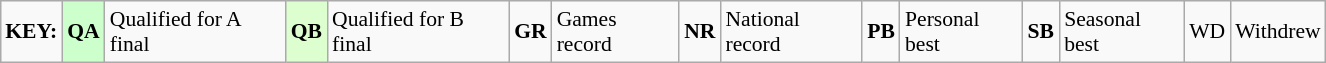<table class="wikitable" width="70%" style="margin:0.5em auto; font-size:90%;position:relative;">
<tr>
<td><strong>KEY:</strong></td>
<td align="center" bgcolor="ccffcc"><strong>QA</strong></td>
<td>Qualified for A final</td>
<td align="center" bgcolor="ddffd"><strong>QB</strong></td>
<td>Qualified for B final</td>
<td align="center"><strong>GR</strong></td>
<td>Games record</td>
<td align="center"><strong>NR</strong></td>
<td>National record</td>
<td align="center"><strong>PB</strong></td>
<td>Personal best</td>
<td align="center"><strong>SB</strong></td>
<td>Seasonal best</td>
<td>WD</td>
<td>Withdrew</td>
</tr>
</table>
